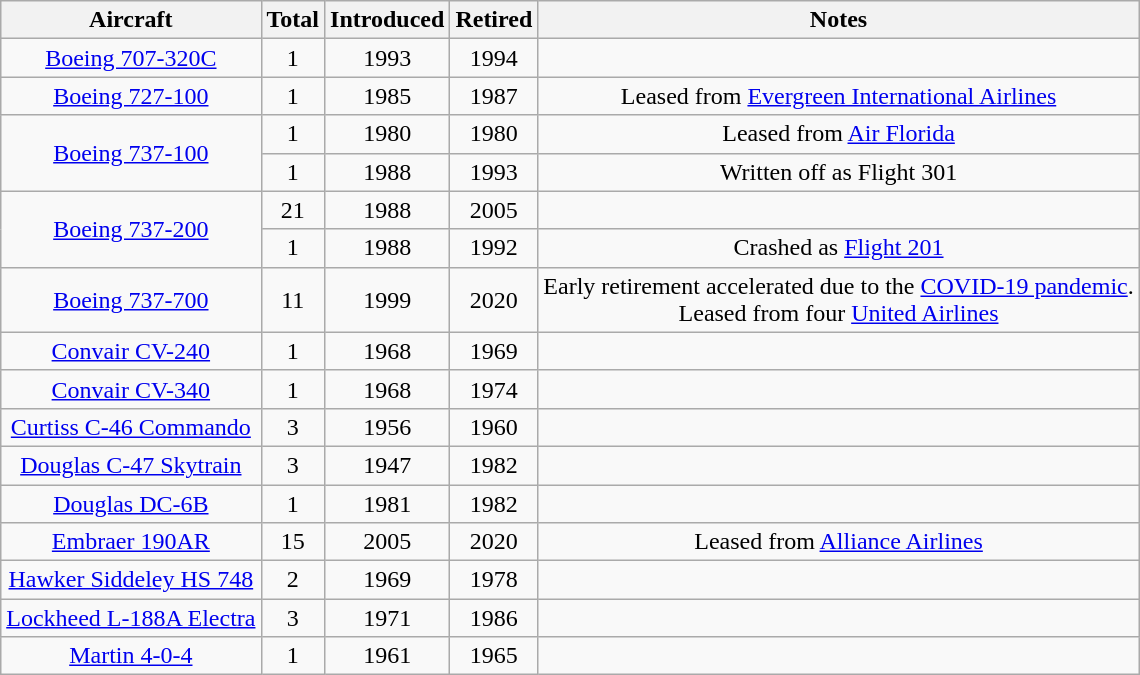<table class="wikitable" style="text-align:center; margin:0.5em auto">
<tr>
<th>Aircraft</th>
<th>Total</th>
<th>Introduced</th>
<th>Retired</th>
<th>Notes</th>
</tr>
<tr>
<td><a href='#'>Boeing 707-320C</a></td>
<td>1</td>
<td>1993</td>
<td>1994</td>
<td></td>
</tr>
<tr>
<td><a href='#'>Boeing 727-100</a></td>
<td>1</td>
<td>1985</td>
<td>1987</td>
<td>Leased from <a href='#'>Evergreen International Airlines</a></td>
</tr>
<tr>
<td rowspan=2><a href='#'>Boeing 737-100</a></td>
<td>1</td>
<td>1980</td>
<td>1980</td>
<td>Leased from <a href='#'>Air Florida</a></td>
</tr>
<tr>
<td>1</td>
<td>1988</td>
<td>1993</td>
<td>Written off as Flight 301</td>
</tr>
<tr>
<td rowspan=2><a href='#'>Boeing 737-200</a></td>
<td>21</td>
<td>1988</td>
<td>2005</td>
<td></td>
</tr>
<tr>
<td>1</td>
<td>1988</td>
<td>1992</td>
<td>Crashed as <a href='#'>Flight 201</a></td>
</tr>
<tr>
<td><a href='#'>Boeing 737-700</a></td>
<td>11</td>
<td>1999</td>
<td>2020</td>
<td>Early retirement accelerated due to the <a href='#'>COVID-19 pandemic</a>.<br>Leased from four <a href='#'>United Airlines</a></td>
</tr>
<tr>
<td><a href='#'>Convair CV-240</a></td>
<td>1</td>
<td>1968</td>
<td>1969</td>
<td></td>
</tr>
<tr>
<td><a href='#'>Convair CV-340</a></td>
<td>1</td>
<td>1968</td>
<td>1974</td>
<td></td>
</tr>
<tr>
<td><a href='#'>Curtiss C-46 Commando</a></td>
<td>3</td>
<td>1956</td>
<td>1960</td>
<td></td>
</tr>
<tr>
<td><a href='#'>Douglas C-47 Skytrain</a></td>
<td>3</td>
<td>1947</td>
<td>1982</td>
<td></td>
</tr>
<tr>
<td><a href='#'>Douglas DC-6B</a></td>
<td>1</td>
<td>1981</td>
<td>1982</td>
<td></td>
</tr>
<tr>
<td><a href='#'>Embraer 190AR</a></td>
<td>15</td>
<td>2005</td>
<td>2020</td>
<td>Leased from <a href='#'>Alliance Airlines</a></td>
</tr>
<tr>
<td><a href='#'>Hawker Siddeley HS 748</a></td>
<td>2</td>
<td>1969</td>
<td>1978</td>
<td></td>
</tr>
<tr>
<td><a href='#'>Lockheed L-188A Electra</a></td>
<td>3</td>
<td>1971</td>
<td>1986</td>
<td></td>
</tr>
<tr>
<td><a href='#'>Martin 4-0-4</a></td>
<td>1</td>
<td>1961</td>
<td>1965</td>
<td></td>
</tr>
</table>
